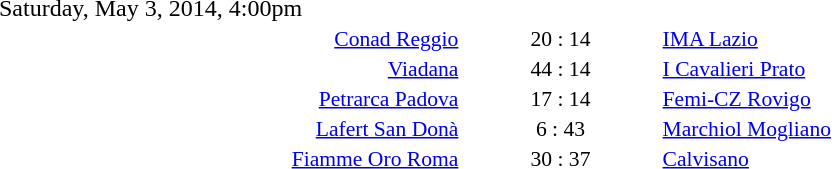<table style="width:70%;" cellspacing="1">
<tr>
<th width=35%></th>
<th width=15%></th>
<th></th>
</tr>
<tr>
<td>Saturday, May 3, 2014, 4:00pm</td>
</tr>
<tr style=font-size:90%>
<td align=right><a href='#'>Conad Reggio</a></td>
<td align=center>20 : 14</td>
<td><a href='#'>IMA Lazio</a></td>
</tr>
<tr style=font-size:90%>
<td align=right><a href='#'>Viadana</a></td>
<td align=center>44 : 14</td>
<td><a href='#'>I Cavalieri Prato</a></td>
</tr>
<tr style=font-size:90%>
<td align=right><a href='#'>Petrarca Padova</a></td>
<td align=center>17 : 14</td>
<td><a href='#'>Femi-CZ Rovigo</a></td>
</tr>
<tr style=font-size:90%>
<td align=right><a href='#'>Lafert San Donà</a></td>
<td align=center>6 : 43</td>
<td><a href='#'>Marchiol Mogliano</a></td>
</tr>
<tr style=font-size:90%>
<td align=right><a href='#'>Fiamme Oro Roma</a></td>
<td align=center>30 : 37</td>
<td><a href='#'>Calvisano</a></td>
</tr>
</table>
